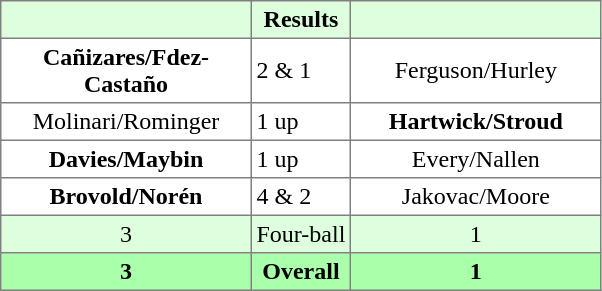<table border="1" cellpadding="3" style="border-collapse:collapse; text-align:center;">
<tr style="background:#ddffdd;">
<th width=160></th>
<th>Results</th>
<th width=160></th>
</tr>
<tr>
<td><strong>Cañizares/Fdez-Castaño</strong></td>
<td align=left> 2 & 1</td>
<td>Ferguson/Hurley</td>
</tr>
<tr>
<td>Molinari/Rominger</td>
<td align=left> 1 up</td>
<td><strong>Hartwick/Stroud</strong></td>
</tr>
<tr>
<td><strong>Davies/Maybin</strong></td>
<td align=left> 1 up</td>
<td>Every/Nallen</td>
</tr>
<tr>
<td><strong>Brovold/Norén</strong></td>
<td align=left> 4 & 2</td>
<td>Jakovac/Moore</td>
</tr>
<tr style="background:#ddffdd;">
<td>3</td>
<td>Four-ball</td>
<td>1</td>
</tr>
<tr style="background:#aaffaa;">
<th>3</th>
<th>Overall</th>
<th>1</th>
</tr>
</table>
